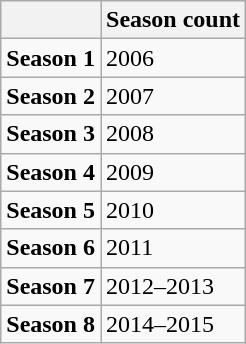<table class="wikitable">
<tr>
<th></th>
<th>Season count</th>
</tr>
<tr>
<td><strong>Season 1</strong></td>
<td>2006</td>
</tr>
<tr>
<td><strong>Season 2</strong></td>
<td>2007</td>
</tr>
<tr>
<td><strong>Season 3</strong></td>
<td>2008</td>
</tr>
<tr>
<td><strong>Season 4</strong></td>
<td>2009</td>
</tr>
<tr>
<td><strong>Season 5</strong></td>
<td>2010</td>
</tr>
<tr>
<td><strong>Season 6</strong></td>
<td>2011</td>
</tr>
<tr>
<td><strong>Season 7</strong></td>
<td>2012–2013</td>
</tr>
<tr>
<td><strong>Season 8</strong></td>
<td>2014–2015</td>
</tr>
</table>
